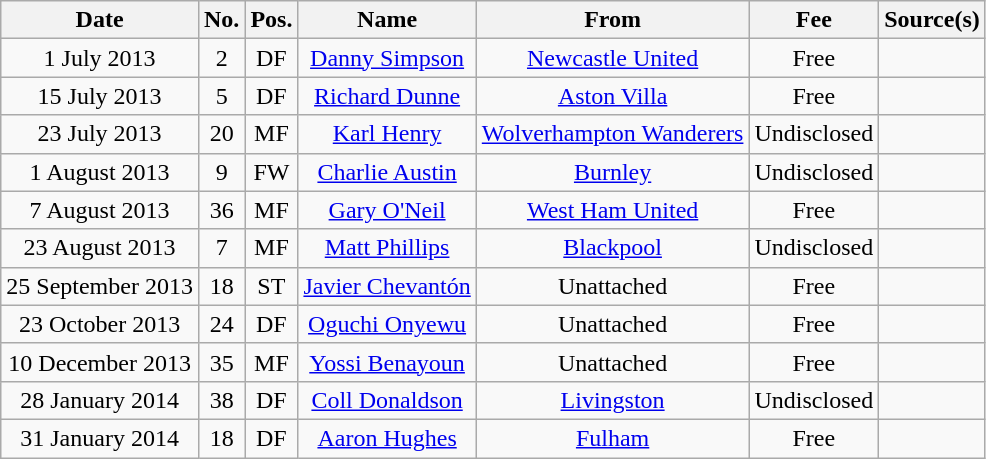<table class="wikitable" style="text-align:center">
<tr>
<th>Date</th>
<th>No.</th>
<th>Pos.</th>
<th>Name</th>
<th>From</th>
<th>Fee</th>
<th>Source(s)</th>
</tr>
<tr>
<td>1 July 2013</td>
<td>2</td>
<td>DF</td>
<td> <a href='#'>Danny Simpson</a></td>
<td> <a href='#'>Newcastle United</a></td>
<td>Free</td>
<td></td>
</tr>
<tr>
<td>15 July 2013</td>
<td>5</td>
<td>DF</td>
<td> <a href='#'>Richard Dunne</a></td>
<td> <a href='#'>Aston Villa</a></td>
<td>Free</td>
<td></td>
</tr>
<tr>
<td>23 July 2013</td>
<td>20</td>
<td>MF</td>
<td> <a href='#'>Karl Henry</a></td>
<td> <a href='#'>Wolverhampton Wanderers</a></td>
<td>Undisclosed</td>
<td></td>
</tr>
<tr>
<td>1 August 2013</td>
<td>9</td>
<td>FW</td>
<td> <a href='#'>Charlie Austin</a></td>
<td> <a href='#'>Burnley</a></td>
<td>Undisclosed</td>
<td></td>
</tr>
<tr>
<td>7 August 2013</td>
<td>36</td>
<td>MF</td>
<td> <a href='#'>Gary O'Neil</a></td>
<td> <a href='#'>West Ham United</a></td>
<td>Free</td>
<td></td>
</tr>
<tr>
<td>23 August 2013</td>
<td>7</td>
<td>MF</td>
<td> <a href='#'>Matt Phillips</a></td>
<td> <a href='#'>Blackpool</a></td>
<td>Undisclosed</td>
<td></td>
</tr>
<tr>
<td>25 September 2013</td>
<td>18</td>
<td>ST</td>
<td> <a href='#'>Javier Chevantón</a></td>
<td>Unattached</td>
<td>Free</td>
<td></td>
</tr>
<tr>
<td>23 October 2013</td>
<td>24</td>
<td>DF</td>
<td> <a href='#'>Oguchi Onyewu</a></td>
<td>Unattached</td>
<td>Free</td>
<td></td>
</tr>
<tr>
<td>10 December 2013</td>
<td>35</td>
<td>MF</td>
<td> <a href='#'>Yossi Benayoun</a></td>
<td>Unattached</td>
<td>Free</td>
<td></td>
</tr>
<tr>
<td>28 January 2014</td>
<td>38</td>
<td>DF</td>
<td> <a href='#'>Coll Donaldson</a></td>
<td> <a href='#'>Livingston</a></td>
<td>Undisclosed</td>
<td></td>
</tr>
<tr>
<td>31 January 2014</td>
<td>18</td>
<td>DF</td>
<td> <a href='#'>Aaron Hughes</a></td>
<td> <a href='#'>Fulham</a></td>
<td>Free</td>
<td></td>
</tr>
</table>
